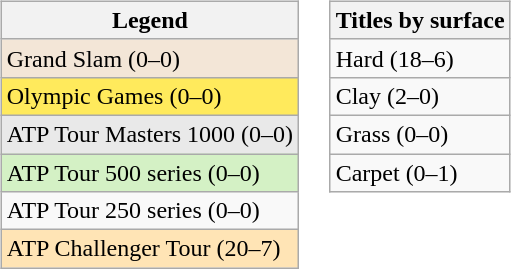<table>
<tr style="vertical-align:top">
<td><br><table class=wikitable>
<tr>
<th>Legend</th>
</tr>
<tr style="background:#f3e6d7;">
<td>Grand Slam (0–0)</td>
</tr>
<tr style="background:#ffea5c;">
<td>Olympic Games (0–0)</td>
</tr>
<tr style="background:#e9e9e9;">
<td>ATP Tour Masters 1000 (0–0)</td>
</tr>
<tr style="background:#d4f1c5;">
<td>ATP Tour 500 series (0–0)</td>
</tr>
<tr>
<td>ATP Tour 250 series (0–0)</td>
</tr>
<tr style="background:moccasin">
<td>ATP Challenger Tour (20–7)</td>
</tr>
</table>
</td>
<td><br><table class=wikitable>
<tr>
<th>Titles by surface</th>
</tr>
<tr>
<td>Hard (18–6)</td>
</tr>
<tr>
<td>Clay (2–0)</td>
</tr>
<tr>
<td>Grass (0–0)</td>
</tr>
<tr>
<td>Carpet (0–1)</td>
</tr>
</table>
</td>
</tr>
</table>
